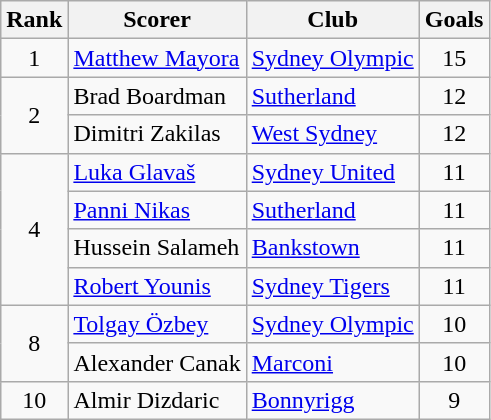<table class="wikitable">
<tr>
<th>Rank</th>
<th>Scorer</th>
<th>Club</th>
<th>Goals</th>
</tr>
<tr>
<td align=center>1</td>
<td> <a href='#'>Matthew Mayora</a></td>
<td><a href='#'>Sydney Olympic</a></td>
<td align=center>15</td>
</tr>
<tr>
<td rowspan=2 align=center>2</td>
<td> Brad Boardman</td>
<td><a href='#'>Sutherland</a></td>
<td align=center>12</td>
</tr>
<tr>
<td> Dimitri Zakilas</td>
<td><a href='#'>West Sydney</a></td>
<td align=center>12</td>
</tr>
<tr>
<td rowspan=4 align=center>4</td>
<td> <a href='#'>Luka Glavaš</a></td>
<td><a href='#'>Sydney United</a></td>
<td align=center>11</td>
</tr>
<tr>
<td> <a href='#'>Panni Nikas</a></td>
<td><a href='#'>Sutherland</a></td>
<td align=center>11</td>
</tr>
<tr>
<td> Hussein Salameh</td>
<td><a href='#'>Bankstown</a></td>
<td align=center>11</td>
</tr>
<tr>
<td> <a href='#'>Robert Younis</a></td>
<td><a href='#'>Sydney Tigers</a></td>
<td align=center>11</td>
</tr>
<tr>
<td rowspan=2 align=center>8</td>
<td> <a href='#'>Tolgay Özbey</a></td>
<td><a href='#'>Sydney Olympic</a></td>
<td align=center>10</td>
</tr>
<tr>
<td> Alexander Canak</td>
<td><a href='#'>Marconi</a></td>
<td align=center>10</td>
</tr>
<tr>
<td align=center>10</td>
<td> Almir Dizdaric</td>
<td><a href='#'>Bonnyrigg</a></td>
<td align=center>9</td>
</tr>
</table>
